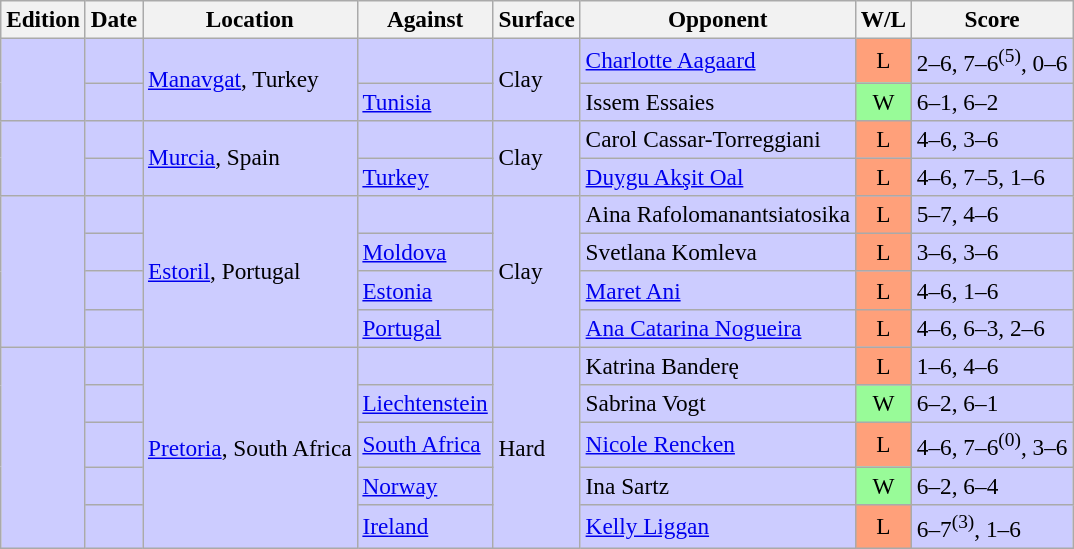<table class=wikitable style=font-size:97%>
<tr>
<th>Edition</th>
<th>Date</th>
<th>Location</th>
<th>Against</th>
<th>Surface</th>
<th>Opponent</th>
<th>W/L</th>
<th>Score</th>
</tr>
<tr style="background:#ccf;">
<td rowspan="2"></td>
<td></td>
<td rowspan="2"><a href='#'>Manavgat</a>, Turkey</td>
<td> </td>
<td rowspan="2">Clay</td>
<td> <a href='#'>Charlotte Aagaard</a></td>
<td style="text-align:center; background:#ffa07a;">L</td>
<td>2–6, 7–6<sup>(5)</sup>, 0–6</td>
</tr>
<tr style="background:#ccf;">
<td></td>
<td> <a href='#'>Tunisia</a></td>
<td> Issem Essaies</td>
<td style="text-align:center; background:#98fb98;">W</td>
<td>6–1, 6–2</td>
</tr>
<tr style="background:#ccf;">
<td rowspan="2"></td>
<td></td>
<td rowspan="2"><a href='#'>Murcia</a>, Spain</td>
<td> </td>
<td rowspan="2">Clay</td>
<td> Carol Cassar-Torreggiani</td>
<td style="text-align:center; background:#ffa07a;">L</td>
<td>4–6, 3–6</td>
</tr>
<tr style="background:#ccf;">
<td></td>
<td> <a href='#'>Turkey</a></td>
<td> <a href='#'>Duygu Akşit Oal</a></td>
<td style="text-align:center; background:#ffa07a;">L</td>
<td>4–6, 7–5, 1–6</td>
</tr>
<tr style="background:#ccf;">
<td rowspan="4"></td>
<td></td>
<td rowspan="4"><a href='#'>Estoril</a>, Portugal</td>
<td> </td>
<td rowspan="4">Clay</td>
<td> Aina Rafolomanantsiatosika</td>
<td style="text-align:center; background:#ffa07a;">L</td>
<td>5–7, 4–6</td>
</tr>
<tr style="background:#ccf;">
<td></td>
<td> <a href='#'>Moldova</a></td>
<td> Svetlana Komleva</td>
<td style="text-align:center; background:#ffa07a;">L</td>
<td>3–6, 3–6</td>
</tr>
<tr style="background:#ccf;">
<td></td>
<td> <a href='#'>Estonia</a></td>
<td> <a href='#'>Maret Ani</a></td>
<td style="text-align:center; background:#ffa07a;">L</td>
<td>4–6, 1–6</td>
</tr>
<tr style="background:#ccf;">
<td></td>
<td> <a href='#'>Portugal</a></td>
<td> <a href='#'>Ana Catarina Nogueira</a></td>
<td style="text-align:center; background:#ffa07a;">L</td>
<td>4–6, 6–3, 2–6</td>
</tr>
<tr style="background:#ccf;">
<td rowspan="5"></td>
<td></td>
<td rowspan="5"><a href='#'>Pretoria</a>, South Africa</td>
<td> </td>
<td rowspan="5">Hard</td>
<td> Katrina Banderę</td>
<td style="text-align:center; background:#ffa07a;">L</td>
<td>1–6, 4–6</td>
</tr>
<tr style="background:#ccf;">
<td></td>
<td> <a href='#'>Liechtenstein</a></td>
<td> Sabrina Vogt</td>
<td style="text-align:center; background:#98fb98;">W</td>
<td>6–2, 6–1</td>
</tr>
<tr style="background:#ccf;">
<td></td>
<td> <a href='#'>South Africa</a></td>
<td> <a href='#'>Nicole Rencken</a></td>
<td style="text-align:center; background:#ffa07a;">L</td>
<td>4–6, 7–6<sup>(0)</sup>, 3–6</td>
</tr>
<tr style="background:#ccf;">
<td></td>
<td> <a href='#'>Norway</a></td>
<td> Ina Sartz</td>
<td style="text-align:center; background:#98fb98;">W</td>
<td>6–2, 6–4</td>
</tr>
<tr style="background:#ccf;">
<td></td>
<td> <a href='#'>Ireland</a></td>
<td> <a href='#'>Kelly Liggan</a></td>
<td style="text-align:center; background:#ffa07a;">L</td>
<td>6–7<sup>(3)</sup>, 1–6</td>
</tr>
</table>
